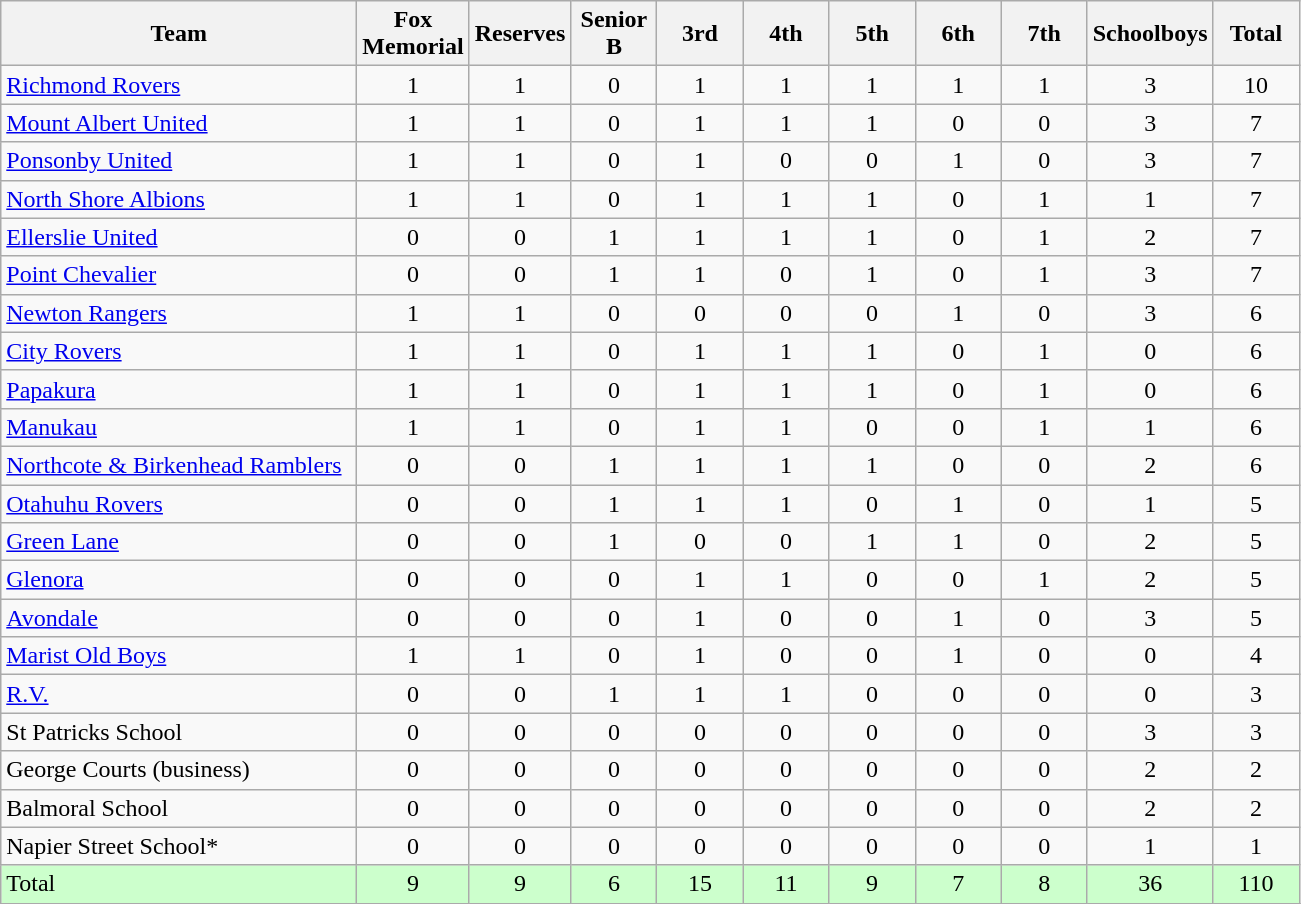<table class="wikitable" style="text-align:center;">
<tr>
<th width=230>Team</th>
<th width=50 abbr="1st Grade">Fox Memorial</th>
<th width=50 abbr="Reserves">Reserves</th>
<th width=50 abbr="Senior B">Senior B</th>
<th width=50 abbr="3rd Grade">3rd</th>
<th width=50 abbr="4th Grade">4th</th>
<th width=50 abbr="5th Grade">5th</th>
<th width=50 abbr="6th Grade">6th</th>
<th width=50 abbr="7th Grade">7th</th>
<th width=50 abbr="Schoolboys">Schoolboys</th>
<th width=50 abbr="Total">Total</th>
</tr>
<tr>
<td style="text-align:left;"><a href='#'>Richmond Rovers</a></td>
<td>1</td>
<td>1</td>
<td>0</td>
<td>1</td>
<td>1</td>
<td>1</td>
<td>1</td>
<td>1</td>
<td>3</td>
<td>10</td>
</tr>
<tr>
<td style="text-align:left;"><a href='#'>Mount Albert United</a></td>
<td>1</td>
<td>1</td>
<td>0</td>
<td>1</td>
<td>1</td>
<td>1</td>
<td>0</td>
<td>0</td>
<td>3</td>
<td>7</td>
</tr>
<tr>
<td style="text-align:left;"><a href='#'>Ponsonby United</a></td>
<td>1</td>
<td>1</td>
<td>0</td>
<td>1</td>
<td>0</td>
<td>0</td>
<td>1</td>
<td>0</td>
<td>3</td>
<td>7</td>
</tr>
<tr>
<td style="text-align:left;"><a href='#'>North Shore Albions</a></td>
<td>1</td>
<td>1</td>
<td>0</td>
<td>1</td>
<td>1</td>
<td>1</td>
<td>0</td>
<td>1</td>
<td>1</td>
<td>7</td>
</tr>
<tr>
<td style="text-align:left;"><a href='#'>Ellerslie United</a></td>
<td>0</td>
<td>0</td>
<td>1</td>
<td>1</td>
<td>1</td>
<td>1</td>
<td>0</td>
<td>1</td>
<td>2</td>
<td>7</td>
</tr>
<tr>
<td style="text-align:left;"><a href='#'>Point Chevalier</a></td>
<td>0</td>
<td>0</td>
<td>1</td>
<td>1</td>
<td>0</td>
<td>1</td>
<td>0</td>
<td>1</td>
<td>3</td>
<td>7</td>
</tr>
<tr>
<td style="text-align:left;"><a href='#'>Newton Rangers</a></td>
<td>1</td>
<td>1</td>
<td>0</td>
<td>0</td>
<td>0</td>
<td>0</td>
<td>1</td>
<td>0</td>
<td>3</td>
<td>6</td>
</tr>
<tr>
<td style="text-align:left;"><a href='#'>City Rovers</a></td>
<td>1</td>
<td>1</td>
<td>0</td>
<td>1</td>
<td>1</td>
<td>1</td>
<td>0</td>
<td>1</td>
<td>0</td>
<td>6</td>
</tr>
<tr>
<td style="text-align:left;"><a href='#'>Papakura</a></td>
<td>1</td>
<td>1</td>
<td>0</td>
<td>1</td>
<td>1</td>
<td>1</td>
<td>0</td>
<td>1</td>
<td>0</td>
<td>6</td>
</tr>
<tr>
<td style="text-align:left;"><a href='#'>Manukau</a></td>
<td>1</td>
<td>1</td>
<td>0</td>
<td>1</td>
<td>1</td>
<td>0</td>
<td>0</td>
<td>1</td>
<td>1</td>
<td>6</td>
</tr>
<tr>
<td style="text-align:left;"><a href='#'>Northcote & Birkenhead Ramblers</a></td>
<td>0</td>
<td>0</td>
<td>1</td>
<td>1</td>
<td>1</td>
<td>1</td>
<td>0</td>
<td>0</td>
<td>2</td>
<td>6</td>
</tr>
<tr>
<td style="text-align:left;"><a href='#'>Otahuhu Rovers</a></td>
<td>0</td>
<td>0</td>
<td>1</td>
<td>1</td>
<td>1</td>
<td>0</td>
<td>1</td>
<td>0</td>
<td>1</td>
<td>5</td>
</tr>
<tr>
<td style="text-align:left;"><a href='#'>Green Lane</a></td>
<td>0</td>
<td>0</td>
<td>1</td>
<td>0</td>
<td>0</td>
<td>1</td>
<td>1</td>
<td>0</td>
<td>2</td>
<td>5</td>
</tr>
<tr>
<td style="text-align:left;"><a href='#'>Glenora</a></td>
<td>0</td>
<td>0</td>
<td>0</td>
<td>1</td>
<td>1</td>
<td>0</td>
<td>0</td>
<td>1</td>
<td>2</td>
<td>5</td>
</tr>
<tr>
<td style="text-align:left;"><a href='#'>Avondale</a></td>
<td>0</td>
<td>0</td>
<td>0</td>
<td>1</td>
<td>0</td>
<td>0</td>
<td>1</td>
<td>0</td>
<td>3</td>
<td>5</td>
</tr>
<tr>
<td style="text-align:left;"><a href='#'>Marist Old Boys</a></td>
<td>1</td>
<td>1</td>
<td>0</td>
<td>1</td>
<td>0</td>
<td>0</td>
<td>1</td>
<td>0</td>
<td>0</td>
<td>4</td>
</tr>
<tr>
<td style="text-align:left;"><a href='#'>R.V.</a></td>
<td>0</td>
<td>0</td>
<td>1</td>
<td>1</td>
<td>1</td>
<td>0</td>
<td>0</td>
<td>0</td>
<td>0</td>
<td>3</td>
</tr>
<tr>
<td style="text-align:left;">St Patricks School</td>
<td>0</td>
<td>0</td>
<td>0</td>
<td>0</td>
<td>0</td>
<td>0</td>
<td>0</td>
<td>0</td>
<td>3</td>
<td>3</td>
</tr>
<tr>
<td style="text-align:left;">George Courts (business)</td>
<td>0</td>
<td>0</td>
<td>0</td>
<td>0</td>
<td>0</td>
<td>0</td>
<td>0</td>
<td>0</td>
<td>2</td>
<td>2</td>
</tr>
<tr>
<td style="text-align:left;">Balmoral School</td>
<td>0</td>
<td>0</td>
<td>0</td>
<td>0</td>
<td>0</td>
<td>0</td>
<td>0</td>
<td>0</td>
<td>2</td>
<td>2</td>
</tr>
<tr>
<td style="text-align:left;">Napier Street School*</td>
<td>0</td>
<td>0</td>
<td>0</td>
<td>0</td>
<td>0</td>
<td>0</td>
<td>0</td>
<td>0</td>
<td>1</td>
<td>1</td>
</tr>
<tr style="background: #ccffcc;">
<td style="text-align:left;">Total</td>
<td>9</td>
<td>9</td>
<td>6</td>
<td>15</td>
<td>11</td>
<td>9</td>
<td>7</td>
<td>8</td>
<td>36</td>
<td>110</td>
</tr>
<tr>
</tr>
</table>
